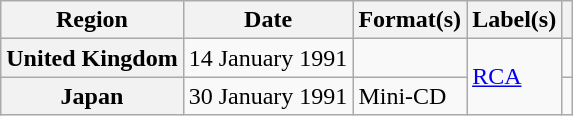<table class="wikitable plainrowheaders">
<tr>
<th scope="col">Region</th>
<th scope="col">Date</th>
<th scope="col">Format(s)</th>
<th scope="col">Label(s)</th>
<th scope="col"></th>
</tr>
<tr>
<th scope="row">United Kingdom</th>
<td>14 January 1991</td>
<td></td>
<td rowspan="2"><a href='#'>RCA</a></td>
<td></td>
</tr>
<tr>
<th scope="row">Japan</th>
<td>30 January 1991</td>
<td>Mini-CD</td>
<td></td>
</tr>
</table>
